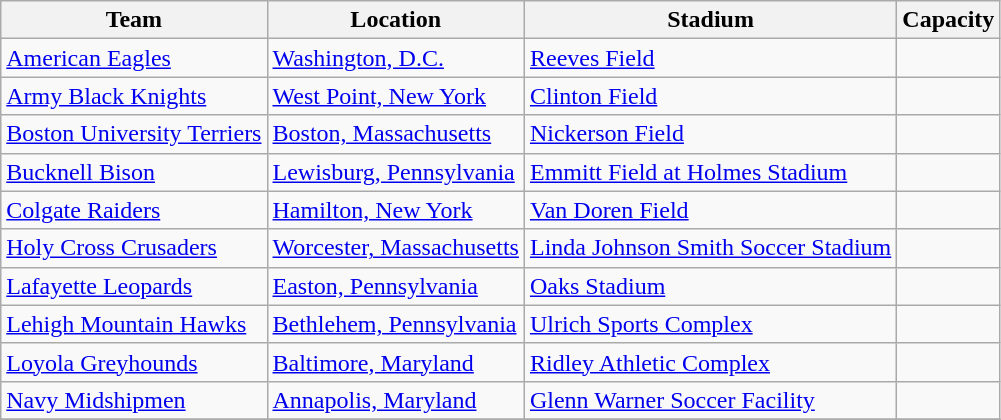<table class="wikitable sortable" style="text-align: left;">
<tr>
<th>Team</th>
<th>Location</th>
<th>Stadium</th>
<th>Capacity</th>
</tr>
<tr>
<td><a href='#'>American Eagles</a></td>
<td><a href='#'>Washington, D.C.</a></td>
<td><a href='#'>Reeves Field</a></td>
<td align="center"></td>
</tr>
<tr>
<td><a href='#'>Army Black Knights</a></td>
<td><a href='#'>West Point, New York</a></td>
<td><a href='#'>Clinton Field</a></td>
<td align="center"></td>
</tr>
<tr>
<td><a href='#'>Boston University Terriers</a></td>
<td><a href='#'>Boston, Massachusetts</a></td>
<td><a href='#'>Nickerson Field</a></td>
<td align="center"></td>
</tr>
<tr>
<td><a href='#'>Bucknell Bison</a></td>
<td><a href='#'>Lewisburg, Pennsylvania</a></td>
<td><a href='#'>Emmitt Field at Holmes Stadium</a></td>
<td align="center"></td>
</tr>
<tr>
<td><a href='#'>Colgate Raiders</a></td>
<td><a href='#'>Hamilton, New York</a></td>
<td><a href='#'>Van Doren Field</a></td>
<td align="center"></td>
</tr>
<tr>
<td><a href='#'>Holy Cross Crusaders</a></td>
<td><a href='#'>Worcester, Massachusetts</a></td>
<td><a href='#'>Linda Johnson Smith Soccer Stadium</a></td>
<td align="center"></td>
</tr>
<tr>
<td><a href='#'>Lafayette Leopards</a></td>
<td><a href='#'>Easton, Pennsylvania</a></td>
<td><a href='#'>Oaks Stadium</a></td>
<td align="center"></td>
</tr>
<tr>
<td><a href='#'>Lehigh Mountain Hawks</a></td>
<td><a href='#'>Bethlehem, Pennsylvania</a></td>
<td><a href='#'>Ulrich Sports Complex</a></td>
<td align="center"></td>
</tr>
<tr>
<td><a href='#'>Loyola Greyhounds</a></td>
<td><a href='#'>Baltimore, Maryland</a></td>
<td><a href='#'>Ridley Athletic Complex</a></td>
<td align="center"></td>
</tr>
<tr>
<td><a href='#'>Navy Midshipmen</a></td>
<td><a href='#'>Annapolis, Maryland</a></td>
<td><a href='#'>Glenn Warner Soccer Facility</a></td>
<td align="center"></td>
</tr>
<tr>
</tr>
</table>
